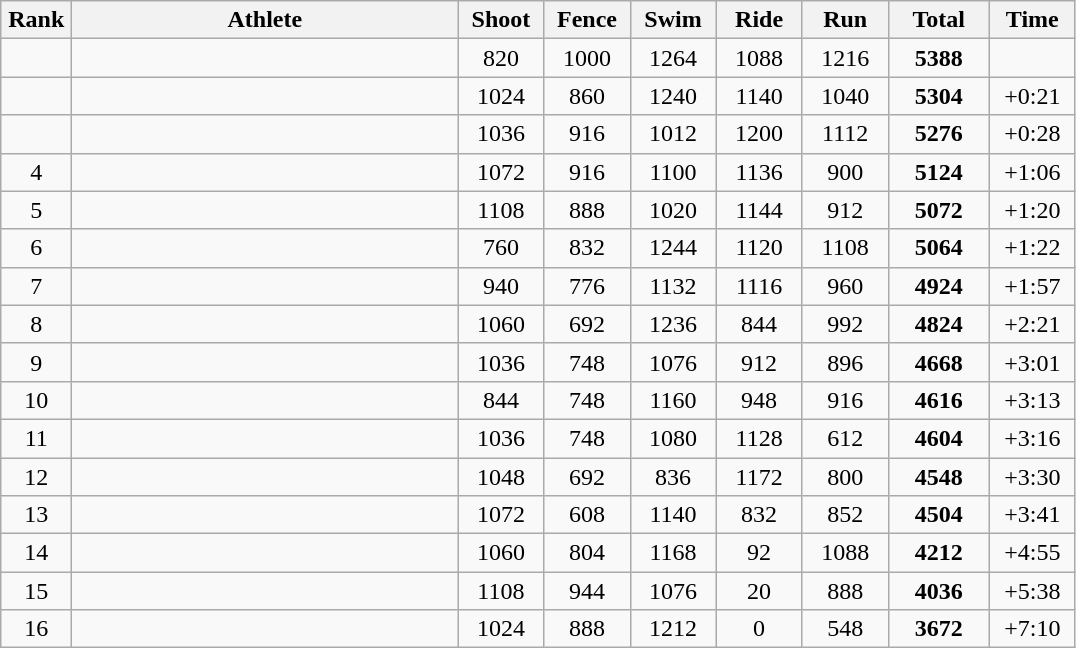<table class=wikitable style="text-align:center">
<tr>
<th width=40>Rank</th>
<th width=250>Athlete</th>
<th width=50>Shoot</th>
<th width=50>Fence</th>
<th width=50>Swim</th>
<th width=50>Ride</th>
<th width=50>Run</th>
<th width=60>Total</th>
<th width=50>Time</th>
</tr>
<tr>
<td></td>
<td align=left></td>
<td>820</td>
<td>1000</td>
<td>1264</td>
<td>1088</td>
<td>1216</td>
<td><strong>5388</strong></td>
<td></td>
</tr>
<tr>
<td></td>
<td align=left></td>
<td>1024</td>
<td>860</td>
<td>1240</td>
<td>1140</td>
<td>1040</td>
<td><strong>5304</strong></td>
<td>+0:21</td>
</tr>
<tr>
<td></td>
<td align=left></td>
<td>1036</td>
<td>916</td>
<td>1012</td>
<td>1200</td>
<td>1112</td>
<td><strong>5276</strong></td>
<td>+0:28</td>
</tr>
<tr>
<td>4</td>
<td align=left></td>
<td>1072</td>
<td>916</td>
<td>1100</td>
<td>1136</td>
<td>900</td>
<td><strong>5124</strong></td>
<td>+1:06</td>
</tr>
<tr>
<td>5</td>
<td align=left></td>
<td>1108</td>
<td>888</td>
<td>1020</td>
<td>1144</td>
<td>912</td>
<td><strong>5072</strong></td>
<td>+1:20</td>
</tr>
<tr>
<td>6</td>
<td align=left></td>
<td>760</td>
<td>832</td>
<td>1244</td>
<td>1120</td>
<td>1108</td>
<td><strong>5064</strong></td>
<td>+1:22</td>
</tr>
<tr>
<td>7</td>
<td align=left></td>
<td>940</td>
<td>776</td>
<td>1132</td>
<td>1116</td>
<td>960</td>
<td><strong>4924</strong></td>
<td>+1:57</td>
</tr>
<tr>
<td>8</td>
<td align=left></td>
<td>1060</td>
<td>692</td>
<td>1236</td>
<td>844</td>
<td>992</td>
<td><strong>4824</strong></td>
<td>+2:21</td>
</tr>
<tr>
<td>9</td>
<td align=left></td>
<td>1036</td>
<td>748</td>
<td>1076</td>
<td>912</td>
<td>896</td>
<td><strong>4668</strong></td>
<td>+3:01</td>
</tr>
<tr>
<td>10</td>
<td align=left></td>
<td>844</td>
<td>748</td>
<td>1160</td>
<td>948</td>
<td>916</td>
<td><strong>4616</strong></td>
<td>+3:13</td>
</tr>
<tr>
<td>11</td>
<td align=left></td>
<td>1036</td>
<td>748</td>
<td>1080</td>
<td>1128</td>
<td>612</td>
<td><strong>4604</strong></td>
<td>+3:16</td>
</tr>
<tr>
<td>12</td>
<td align=left></td>
<td>1048</td>
<td>692</td>
<td>836</td>
<td>1172</td>
<td>800</td>
<td><strong>4548</strong></td>
<td>+3:30</td>
</tr>
<tr>
<td>13</td>
<td align=left></td>
<td>1072</td>
<td>608</td>
<td>1140</td>
<td>832</td>
<td>852</td>
<td><strong>4504</strong></td>
<td>+3:41</td>
</tr>
<tr>
<td>14</td>
<td align=left></td>
<td>1060</td>
<td>804</td>
<td>1168</td>
<td>92</td>
<td>1088</td>
<td><strong>4212</strong></td>
<td>+4:55</td>
</tr>
<tr>
<td>15</td>
<td align=left></td>
<td>1108</td>
<td>944</td>
<td>1076</td>
<td>20</td>
<td>888</td>
<td><strong>4036</strong></td>
<td>+5:38</td>
</tr>
<tr>
<td>16</td>
<td align=left></td>
<td>1024</td>
<td>888</td>
<td>1212</td>
<td>0</td>
<td>548</td>
<td><strong>3672</strong></td>
<td>+7:10</td>
</tr>
</table>
